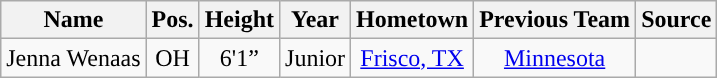<table class="wikitable sortable" border="1">
<tr>
<th style="text-align:center; ">Name</th>
<th style="text-align:center; ">Pos.</th>
<th style="text-align:center; ">Height</th>
<th style="text-align:center; ">Year</th>
<th style="text-align:center; ">Hometown</th>
<th style="text-align:center; ">Previous Team</th>
<th style="text-align:center; ">Source</th>
</tr>
<tr align="center">
<td>Jenna Wenaas</td>
<td>OH</td>
<td>6'1”</td>
<td>Junior</td>
<td><a href='#'>Frisco, TX</a></td>
<td><a href='#'>Minnesota</a></td>
<td></td>
</tr>
</table>
